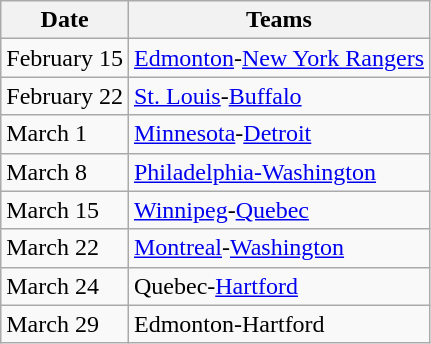<table class="wikitable">
<tr>
<th>Date</th>
<th>Teams</th>
</tr>
<tr>
<td>February 15</td>
<td><a href='#'>Edmonton</a>-<a href='#'>New York Rangers</a></td>
</tr>
<tr>
<td>February 22</td>
<td><a href='#'>St. Louis</a>-<a href='#'>Buffalo</a></td>
</tr>
<tr>
<td>March 1</td>
<td><a href='#'>Minnesota</a>-<a href='#'>Detroit</a></td>
</tr>
<tr>
<td>March 8</td>
<td><a href='#'>Philadelphia-Washington</a></td>
</tr>
<tr>
<td>March 15</td>
<td><a href='#'>Winnipeg</a>-<a href='#'>Quebec</a></td>
</tr>
<tr>
<td>March 22</td>
<td><a href='#'>Montreal</a>-<a href='#'>Washington</a></td>
</tr>
<tr>
<td>March 24</td>
<td>Quebec-<a href='#'>Hartford</a></td>
</tr>
<tr>
<td>March 29</td>
<td>Edmonton-Hartford</td>
</tr>
</table>
